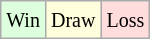<table class="wikitable">
<tr>
<td style="background-color: #ddffdd;"><small>Win</small></td>
<td style="background-color: #ffffdd;"><small>Draw</small></td>
<td style="background-color: #ffdddd;"><small>Loss</small></td>
</tr>
</table>
